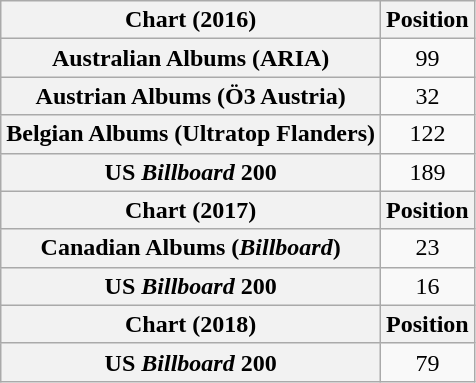<table class="wikitable sortable plainrowheaders" style="text-align:center">
<tr>
<th scope="col">Chart (2016)</th>
<th scope="col">Position</th>
</tr>
<tr>
<th scope="row">Australian Albums (ARIA)</th>
<td>99</td>
</tr>
<tr>
<th scope="row">Austrian Albums (Ö3 Austria)</th>
<td>32</td>
</tr>
<tr>
<th scope="row">Belgian Albums (Ultratop Flanders)</th>
<td>122</td>
</tr>
<tr>
<th scope="row">US <em>Billboard</em> 200</th>
<td>189</td>
</tr>
<tr>
<th scope="col">Chart (2017)</th>
<th scope="col">Position</th>
</tr>
<tr>
<th scope="row">Canadian Albums (<em>Billboard</em>)</th>
<td>23</td>
</tr>
<tr>
<th scope="row">US <em>Billboard</em> 200</th>
<td>16</td>
</tr>
<tr>
<th scope="col">Chart (2018)</th>
<th scope="col">Position</th>
</tr>
<tr>
<th scope="row">US <em>Billboard</em> 200</th>
<td>79</td>
</tr>
</table>
